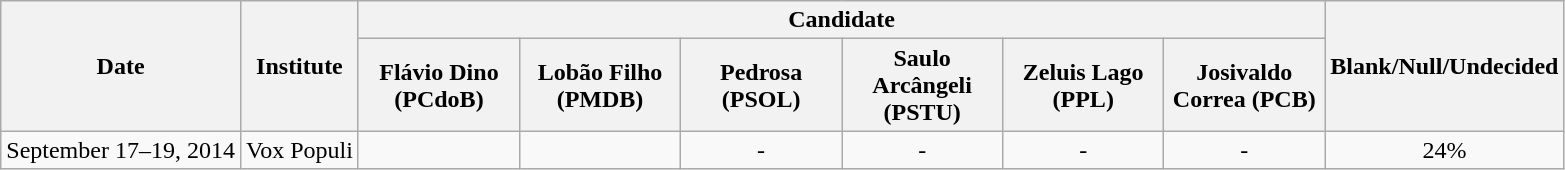<table class=wikitable style=text-align:center;>
<tr>
<th rowspan=2>Date</th>
<th rowspan=2>Institute</th>
<th colspan=6>Candidate</th>
<th rowspan=2>Blank/Null/Undecided</th>
</tr>
<tr>
<th width=100>Flávio Dino (PCdoB)</th>
<th width=100>Lobão Filho  (PMDB)</th>
<th width=100>Pedrosa (PSOL)</th>
<th width=100>Saulo Arcângeli (PSTU)</th>
<th width=100>Zeluis Lago (PPL)</th>
<th width=100>Josivaldo Correa (PCB)</th>
</tr>
<tr>
<td>September 17–19, 2014</td>
<td>Vox Populi</td>
<td></td>
<td></td>
<td>-</td>
<td>-</td>
<td>-</td>
<td>-</td>
<td>24%</td>
</tr>
</table>
